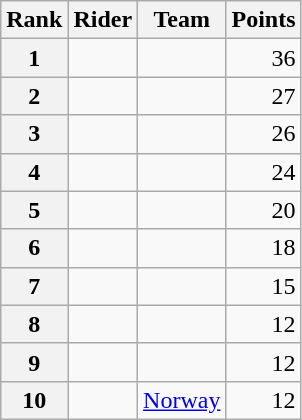<table class="wikitable" margin-bottom:0;">
<tr>
<th scope="col">Rank</th>
<th scope="col">Rider</th>
<th scope="col">Team</th>
<th scope="col">Points</th>
</tr>
<tr>
<th scope="row">1</th>
<td> </td>
<td></td>
<td align="right">36</td>
</tr>
<tr>
<th scope="row">2</th>
<td></td>
<td></td>
<td align="right">27</td>
</tr>
<tr>
<th scope="row">3</th>
<td></td>
<td></td>
<td align="right">26</td>
</tr>
<tr>
<th scope="row">4</th>
<td></td>
<td></td>
<td align="right">24</td>
</tr>
<tr>
<th scope="row">5</th>
<td></td>
<td></td>
<td align="right">20</td>
</tr>
<tr>
<th scope="row">6</th>
<td> </td>
<td></td>
<td align="right">18</td>
</tr>
<tr>
<th scope="row">7</th>
<td></td>
<td></td>
<td align="right">15</td>
</tr>
<tr>
<th scope="row">8</th>
<td> </td>
<td></td>
<td align="right">12</td>
</tr>
<tr>
<th scope="row">9</th>
<td> </td>
<td></td>
<td align="right">12</td>
</tr>
<tr>
<th scope="row">10</th>
<td></td>
<td><a href='#'>Norway</a></td>
<td align="right">12</td>
</tr>
</table>
